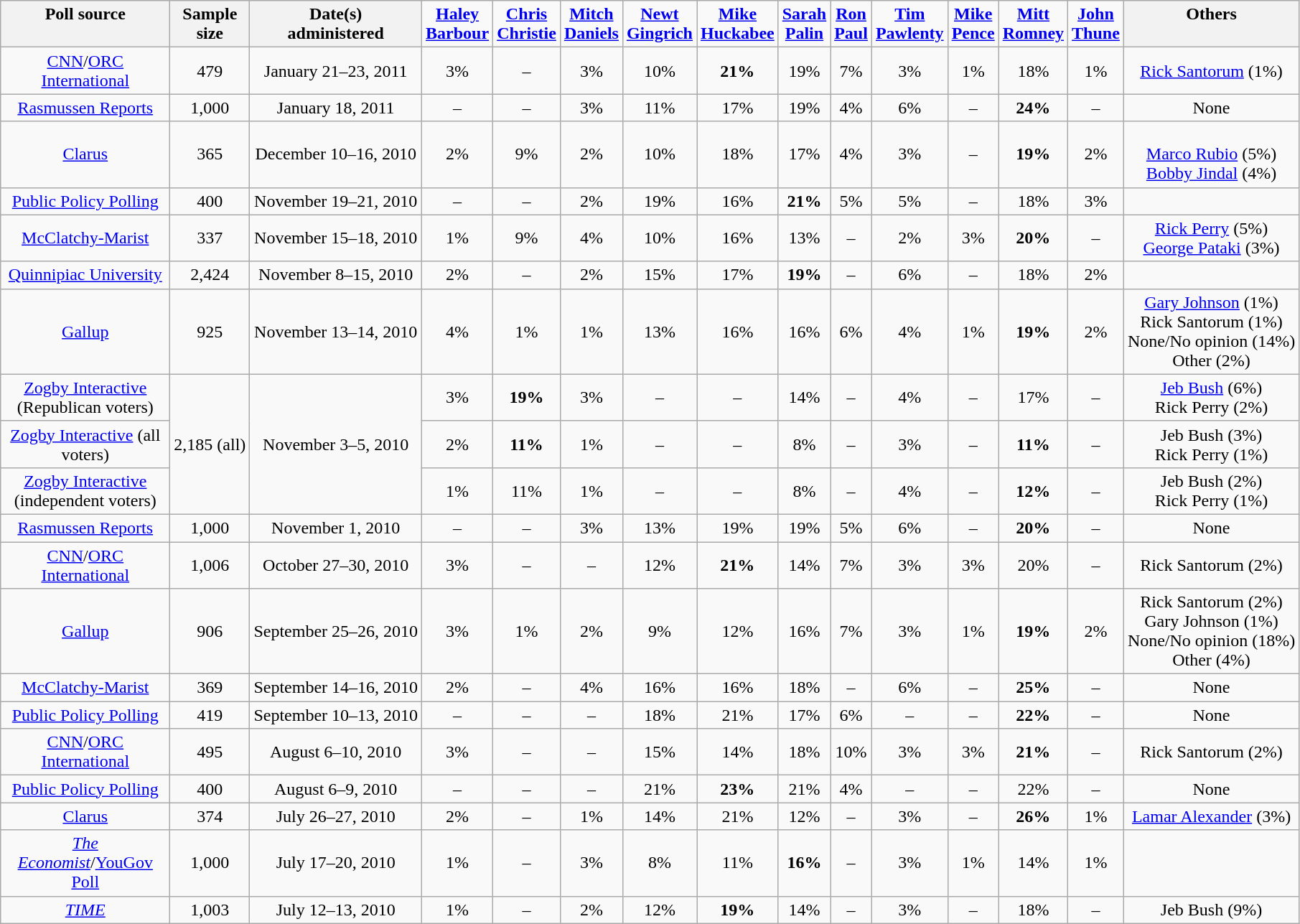<table class="wikitable" style="text-align:center">
<tr valign=top>
<th style="width:150px;">Poll source</th>
<th>Sample<br>size</th>
<th>Date(s)<br> administered</th>
<td><strong><a href='#'>Haley<br> Barbour</a></strong></td>
<td><strong><a href='#'>Chris<br> Christie</a></strong></td>
<td><strong><a href='#'>Mitch<br> Daniels</a></strong></td>
<td><strong><a href='#'>Newt<br> Gingrich</a></strong></td>
<td><strong><a href='#'>Mike<br> Huckabee</a></strong></td>
<td><strong><a href='#'>Sarah<br> Palin</a></strong></td>
<td><strong><a href='#'>Ron<br> Paul</a></strong></td>
<td><strong><a href='#'>Tim<br> Pawlenty</a></strong></td>
<td><strong><a href='#'>Mike<br> Pence</a></strong></td>
<td><strong><a href='#'>Mitt<br> Romney</a></strong></td>
<td><strong><a href='#'>John<br> Thune</a></strong></td>
<th>Others</th>
</tr>
<tr>
<td><a href='#'>CNN</a>/<a href='#'>ORC International</a></td>
<td>479</td>
<td>January 21–23, 2011</td>
<td>3%</td>
<td>–</td>
<td>3%</td>
<td>10%</td>
<td><strong>21%</strong></td>
<td>19%</td>
<td>7%</td>
<td>3%</td>
<td>1%</td>
<td>18%</td>
<td>1%</td>
<td><a href='#'>Rick Santorum</a> (1%)</td>
</tr>
<tr>
<td><a href='#'>Rasmussen Reports</a></td>
<td>1,000</td>
<td>January 18, 2011</td>
<td>–</td>
<td>–</td>
<td>3%</td>
<td>11%</td>
<td>17%</td>
<td>19%</td>
<td>4%</td>
<td>6%</td>
<td>–</td>
<td><strong>24%</strong></td>
<td>–</td>
<td>None</td>
</tr>
<tr>
<td><a href='#'>Clarus</a></td>
<td>365</td>
<td>December 10–16, 2010</td>
<td>2%</td>
<td>9%</td>
<td>2%</td>
<td>10%</td>
<td>18%</td>
<td>17%</td>
<td>4%</td>
<td>3%</td>
<td>–</td>
<td><strong>19%</strong></td>
<td>2%</td>
<td><br> <a href='#'>Marco Rubio</a> (5%) <br> <a href='#'>Bobby Jindal</a> (4%)</td>
</tr>
<tr>
<td><a href='#'>Public Policy Polling</a></td>
<td>400</td>
<td>November 19–21, 2010</td>
<td>–</td>
<td>–</td>
<td>2%</td>
<td>19%</td>
<td>16%</td>
<td><strong>21%</strong></td>
<td>5%</td>
<td>5%</td>
<td>–</td>
<td>18%</td>
<td>3%</td>
<td></td>
</tr>
<tr>
<td><a href='#'>McClatchy-Marist</a></td>
<td>337</td>
<td>November 15–18, 2010</td>
<td>1%</td>
<td>9%</td>
<td>4%</td>
<td>10%</td>
<td>16%</td>
<td>13%</td>
<td>–</td>
<td>2%</td>
<td>3%</td>
<td><strong>20%</strong></td>
<td>–</td>
<td><a href='#'>Rick Perry</a> (5%)<br><a href='#'>George Pataki</a> (3%)</td>
</tr>
<tr>
<td><a href='#'>Quinnipiac University</a></td>
<td>2,424</td>
<td>November 8–15, 2010</td>
<td>2%</td>
<td>–</td>
<td>2%</td>
<td>15%</td>
<td>17%</td>
<td><strong>19%</strong></td>
<td>–</td>
<td>6%</td>
<td>–</td>
<td>18%</td>
<td>2%</td>
<td></td>
</tr>
<tr>
<td><a href='#'>Gallup</a></td>
<td>925</td>
<td>November 13–14, 2010</td>
<td>4%</td>
<td>1%</td>
<td>1%</td>
<td>13%</td>
<td>16%</td>
<td>16%</td>
<td>6%</td>
<td>4%</td>
<td>1%</td>
<td><strong>19%</strong></td>
<td>2%</td>
<td><a href='#'>Gary Johnson</a> (1%)<br>Rick Santorum (1%)<br>None/No opinion (14%)<br>Other (2%)</td>
</tr>
<tr>
<td><a href='#'>Zogby Interactive</a> (Republican voters)</td>
<td rowspan=3>2,185 (all)</td>
<td rowspan=3>November 3–5, 2010</td>
<td>3%</td>
<td><strong>19%</strong></td>
<td>3%</td>
<td>–</td>
<td>–</td>
<td>14%</td>
<td>–</td>
<td>4%</td>
<td>–</td>
<td>17%</td>
<td>–</td>
<td><a href='#'>Jeb Bush</a> (6%)<br>Rick Perry (2%)</td>
</tr>
<tr>
<td><a href='#'>Zogby Interactive</a> (all voters)</td>
<td>2%</td>
<td><strong>11%</strong></td>
<td>1%</td>
<td>–</td>
<td>–</td>
<td>8%</td>
<td>–</td>
<td>3%</td>
<td>–</td>
<td><strong>11%</strong></td>
<td>–</td>
<td>Jeb Bush (3%)<br>Rick Perry (1%)</td>
</tr>
<tr>
<td><a href='#'>Zogby Interactive</a> (independent voters)</td>
<td>1%</td>
<td>11%</td>
<td>1%</td>
<td>–</td>
<td>–</td>
<td>8%</td>
<td>–</td>
<td>4%</td>
<td>–</td>
<td><strong>12%</strong></td>
<td>–</td>
<td>Jeb Bush (2%)<br>Rick Perry (1%)</td>
</tr>
<tr>
<td><a href='#'>Rasmussen Reports</a></td>
<td>1,000</td>
<td>November 1, 2010</td>
<td>–</td>
<td>–</td>
<td>3%</td>
<td>13%</td>
<td>19%</td>
<td>19%</td>
<td>5%</td>
<td>6%</td>
<td>–</td>
<td><strong>20%</strong></td>
<td>–</td>
<td>None</td>
</tr>
<tr>
<td><a href='#'>CNN</a>/<a href='#'>ORC International</a></td>
<td>1,006</td>
<td>October 27–30, 2010</td>
<td>3%</td>
<td>–</td>
<td>–</td>
<td>12%</td>
<td><strong>21%</strong></td>
<td>14%</td>
<td>7%</td>
<td>3%</td>
<td>3%</td>
<td>20%</td>
<td>–</td>
<td>Rick Santorum (2%)</td>
</tr>
<tr>
<td><a href='#'>Gallup</a></td>
<td>906</td>
<td>September 25–26, 2010</td>
<td>3%</td>
<td>1%</td>
<td>2%</td>
<td>9%</td>
<td>12%</td>
<td>16%</td>
<td>7%</td>
<td>3%</td>
<td>1%</td>
<td><strong>19%</strong></td>
<td>2%</td>
<td>Rick Santorum (2%)<br>Gary Johnson (1%)<br>None/No opinion (18%)<br>Other (4%)</td>
</tr>
<tr>
<td><a href='#'>McClatchy-Marist</a></td>
<td>369</td>
<td>September 14–16, 2010</td>
<td>2%</td>
<td>–</td>
<td>4%</td>
<td>16%</td>
<td>16%</td>
<td>18%</td>
<td>–</td>
<td>6%</td>
<td>–</td>
<td><strong>25%</strong></td>
<td>–</td>
<td>None</td>
</tr>
<tr>
<td><a href='#'>Public Policy Polling</a></td>
<td>419</td>
<td>September 10–13, 2010</td>
<td>–</td>
<td>–</td>
<td>–</td>
<td>18%</td>
<td>21%</td>
<td>17%</td>
<td>6%</td>
<td>–</td>
<td>–</td>
<td><strong>22%</strong></td>
<td>–</td>
<td>None</td>
</tr>
<tr>
<td><a href='#'>CNN</a>/<a href='#'>ORC International</a></td>
<td>495</td>
<td>August 6–10, 2010</td>
<td>3%</td>
<td>–</td>
<td>–</td>
<td>15%</td>
<td>14%</td>
<td>18%</td>
<td>10%</td>
<td>3%</td>
<td>3%</td>
<td><strong>21%</strong></td>
<td>–</td>
<td>Rick Santorum (2%)</td>
</tr>
<tr>
<td><a href='#'>Public Policy Polling</a></td>
<td>400</td>
<td>August 6–9, 2010</td>
<td>–</td>
<td>–</td>
<td>–</td>
<td>21%</td>
<td><strong>23%</strong></td>
<td>21%</td>
<td>4%</td>
<td>–</td>
<td>–</td>
<td>22%</td>
<td>–</td>
<td>None</td>
</tr>
<tr>
<td><a href='#'>Clarus</a></td>
<td>374</td>
<td>July 26–27, 2010</td>
<td>2%</td>
<td>–</td>
<td>1%</td>
<td>14%</td>
<td>21%</td>
<td>12%</td>
<td>–</td>
<td>3%</td>
<td>–</td>
<td><strong>26%</strong></td>
<td>1%</td>
<td><a href='#'>Lamar Alexander</a> (3%)</td>
</tr>
<tr>
<td><em><a href='#'>The Economist</a></em>/<a href='#'>YouGov Poll</a></td>
<td>1,000</td>
<td>July 17–20, 2010</td>
<td>1%</td>
<td>–</td>
<td>3%</td>
<td>8%</td>
<td>11%</td>
<td><strong>16%</strong></td>
<td>–</td>
<td>3%</td>
<td>1%</td>
<td>14%</td>
<td>1%</td>
<td></td>
</tr>
<tr>
<td><em><a href='#'>TIME</a></em></td>
<td>1,003</td>
<td>July 12–13, 2010</td>
<td>1%</td>
<td>–</td>
<td>2%</td>
<td>12%</td>
<td><strong>19%</strong></td>
<td>14%</td>
<td>–</td>
<td>3%</td>
<td>–</td>
<td>18%</td>
<td>–</td>
<td>Jeb Bush (9%)</td>
</tr>
</table>
